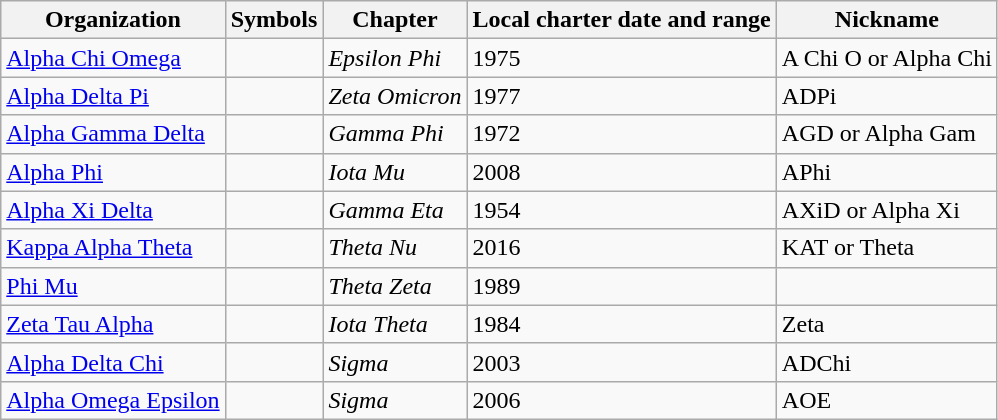<table class="wikitable sortable">
<tr>
<th>Organization</th>
<th>Symbols</th>
<th>Chapter</th>
<th>Local charter date and range</th>
<th>Nickname</th>
</tr>
<tr>
<td><a href='#'>Alpha Chi Omega</a></td>
<td><strong></strong></td>
<td><em>Epsilon Phi</em></td>
<td>1975</td>
<td>A Chi O or Alpha Chi</td>
</tr>
<tr>
<td><a href='#'>Alpha Delta Pi</a></td>
<td><strong></strong></td>
<td><em>Zeta Omicron</em></td>
<td>1977</td>
<td>ADPi</td>
</tr>
<tr>
<td><a href='#'>Alpha Gamma Delta</a></td>
<td><strong></strong></td>
<td><em>Gamma Phi</em></td>
<td>1972</td>
<td>AGD or Alpha Gam</td>
</tr>
<tr>
<td><a href='#'>Alpha Phi</a></td>
<td><strong></strong></td>
<td><em>Iota Mu</em></td>
<td>2008</td>
<td>APhi</td>
</tr>
<tr>
<td><a href='#'>Alpha Xi Delta</a></td>
<td><strong></strong></td>
<td><em>Gamma Eta</em></td>
<td>1954</td>
<td>AXiD or Alpha Xi</td>
</tr>
<tr>
<td><a href='#'>Kappa Alpha Theta</a></td>
<td><strong></strong></td>
<td><em>Theta Nu</em></td>
<td>2016</td>
<td>KAT or Theta</td>
</tr>
<tr>
<td><a href='#'>Phi Mu</a></td>
<td><strong></strong></td>
<td><em>Theta Zeta</em></td>
<td>1989</td>
<td></td>
</tr>
<tr>
<td><a href='#'>Zeta Tau Alpha</a></td>
<td><strong></strong></td>
<td><em>Iota Theta</em></td>
<td>1984</td>
<td>Zeta</td>
</tr>
<tr>
<td><a href='#'>Alpha Delta Chi</a></td>
<td><strong></strong></td>
<td><em>Sigma</em></td>
<td>2003</td>
<td>ADChi</td>
</tr>
<tr>
<td><a href='#'>Alpha Omega Epsilon</a></td>
<td><strong></strong></td>
<td><em>Sigma</em></td>
<td>2006</td>
<td>AOE</td>
</tr>
</table>
